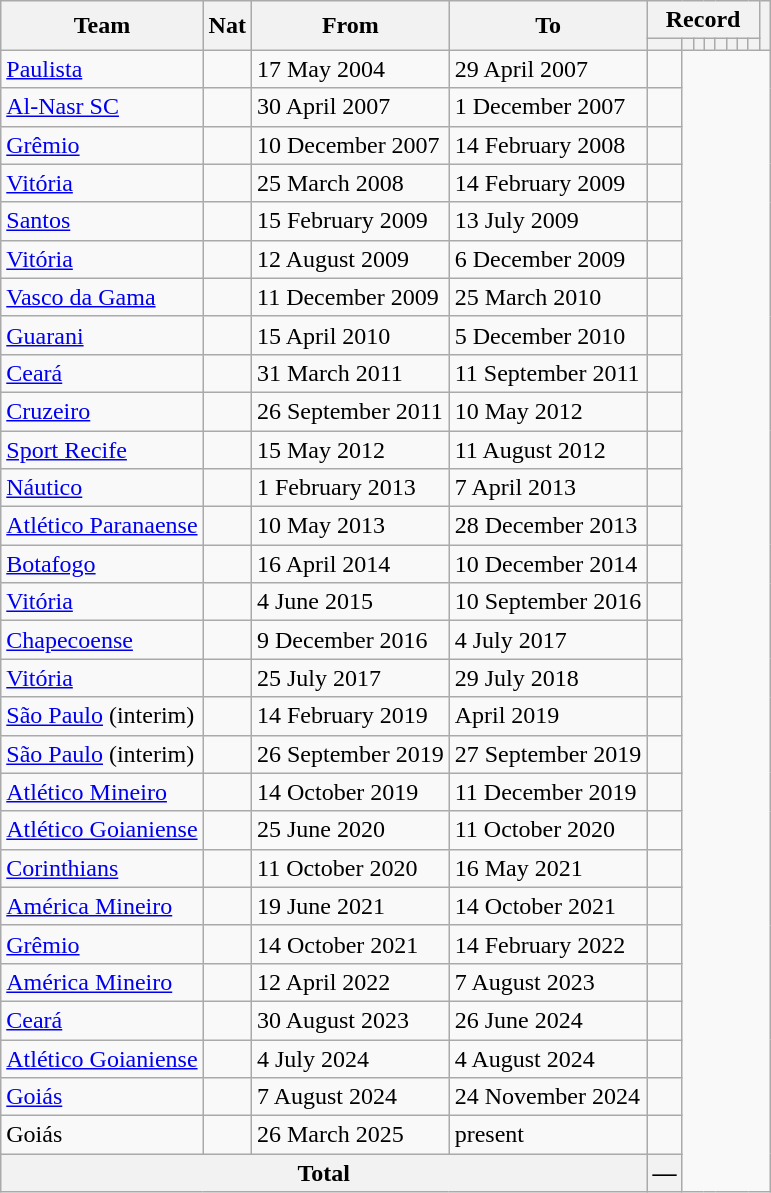<table class="wikitable" style="text-align: center">
<tr>
<th rowspan="2">Team</th>
<th rowspan="2">Nat</th>
<th rowspan="2">From</th>
<th rowspan="2">To</th>
<th colspan="8">Record</th>
<th rowspan=2></th>
</tr>
<tr>
<th></th>
<th></th>
<th></th>
<th></th>
<th></th>
<th></th>
<th></th>
<th></th>
</tr>
<tr>
<td align=left><a href='#'>Paulista</a></td>
<td></td>
<td align=left>17 May 2004</td>
<td align=left>29 April 2007<br></td>
<td></td>
</tr>
<tr>
<td align=left><a href='#'>Al-Nasr SC</a></td>
<td></td>
<td align=left>30 April 2007</td>
<td align=left>1 December 2007<br></td>
<td></td>
</tr>
<tr>
<td align=left><a href='#'>Grêmio</a></td>
<td></td>
<td align=left>10 December 2007</td>
<td align=left>14 February 2008<br></td>
<td></td>
</tr>
<tr>
<td align=left><a href='#'>Vitória</a></td>
<td></td>
<td align=left>25 March 2008</td>
<td align=left>14 February 2009<br></td>
<td></td>
</tr>
<tr>
<td align=left><a href='#'>Santos</a></td>
<td></td>
<td align=left>15 February 2009</td>
<td align=left>13 July 2009<br></td>
<td></td>
</tr>
<tr>
<td align=left><a href='#'>Vitória</a></td>
<td></td>
<td align=left>12 August 2009</td>
<td align=left>6 December 2009<br></td>
<td></td>
</tr>
<tr>
<td align=left><a href='#'>Vasco da Gama</a></td>
<td></td>
<td align=left>11 December 2009</td>
<td align=left>25 March 2010<br></td>
<td></td>
</tr>
<tr>
<td align=left><a href='#'>Guarani</a></td>
<td></td>
<td align=left>15 April 2010</td>
<td align=left>5 December 2010<br></td>
<td></td>
</tr>
<tr>
<td align=left><a href='#'>Ceará</a></td>
<td></td>
<td align=left>31 March 2011</td>
<td align=left>11 September 2011<br></td>
<td></td>
</tr>
<tr>
<td align=left><a href='#'>Cruzeiro</a></td>
<td></td>
<td align=left>26 September 2011</td>
<td align=left>10 May 2012<br></td>
<td></td>
</tr>
<tr>
<td align=left><a href='#'>Sport Recife</a></td>
<td></td>
<td align=left>15 May 2012</td>
<td align=left>11 August 2012<br></td>
<td></td>
</tr>
<tr>
<td align=left><a href='#'>Náutico</a></td>
<td></td>
<td align=left>1 February 2013</td>
<td align=left>7 April 2013<br></td>
<td></td>
</tr>
<tr>
<td align=left><a href='#'>Atlético Paranaense</a></td>
<td></td>
<td align=left>10 May 2013</td>
<td align=left>28 December 2013<br></td>
<td></td>
</tr>
<tr>
<td align=left><a href='#'>Botafogo</a></td>
<td></td>
<td align=left>16 April 2014</td>
<td align=left>10 December 2014<br></td>
<td></td>
</tr>
<tr>
<td align=left><a href='#'>Vitória</a></td>
<td></td>
<td align=left>4 June 2015</td>
<td align=left>10 September 2016<br></td>
<td></td>
</tr>
<tr>
<td align=left><a href='#'>Chapecoense</a></td>
<td></td>
<td align=left>9 December 2016</td>
<td align=left>4 July 2017<br></td>
<td></td>
</tr>
<tr>
<td align=left><a href='#'>Vitória</a></td>
<td></td>
<td align=left>25 July 2017</td>
<td align=left>29 July 2018<br></td>
<td></td>
</tr>
<tr>
<td align=left><a href='#'>São Paulo</a> (interim)</td>
<td></td>
<td align=left>14 February 2019</td>
<td align=left>April 2019<br></td>
<td></td>
</tr>
<tr>
<td align=left><a href='#'>São Paulo</a> (interim)</td>
<td></td>
<td align=left>26 September 2019</td>
<td align=left>27 September 2019<br></td>
<td></td>
</tr>
<tr>
<td align=left><a href='#'>Atlético Mineiro</a></td>
<td></td>
<td align=left>14 October 2019</td>
<td align=left>11 December 2019<br></td>
<td></td>
</tr>
<tr>
<td align=left><a href='#'>Atlético Goianiense</a></td>
<td></td>
<td align=left>25 June 2020</td>
<td align=left>11 October 2020<br></td>
<td></td>
</tr>
<tr>
<td align=left><a href='#'>Corinthians</a></td>
<td></td>
<td align=left>11 October 2020</td>
<td align=left>16 May 2021<br></td>
<td></td>
</tr>
<tr>
<td align=left><a href='#'>América Mineiro</a></td>
<td></td>
<td align=left>19 June 2021</td>
<td align=left>14 October 2021<br></td>
<td></td>
</tr>
<tr>
<td align=left><a href='#'>Grêmio</a></td>
<td></td>
<td align=left>14 October 2021</td>
<td align=left>14 February 2022<br></td>
<td></td>
</tr>
<tr>
<td align=left><a href='#'>América Mineiro</a></td>
<td></td>
<td align=left>12 April 2022</td>
<td align=left>7 August 2023<br></td>
<td></td>
</tr>
<tr>
<td align=left><a href='#'>Ceará</a></td>
<td></td>
<td align=left>30 August 2023</td>
<td align=left>26 June 2024<br></td>
<td></td>
</tr>
<tr>
<td align=left><a href='#'>Atlético Goianiense</a></td>
<td></td>
<td align=left>4 July 2024</td>
<td align=left>4 August 2024<br></td>
<td></td>
</tr>
<tr>
<td align="left"><a href='#'>Goiás</a></td>
<td></td>
<td align=left>7 August 2024</td>
<td align=left>24 November 2024<br></td>
<td></td>
</tr>
<tr>
<td align="left">Goiás</td>
<td></td>
<td align=left>26 March 2025</td>
<td align=left>present<br></td>
<td></td>
</tr>
<tr>
<th colspan="4">Total<br></th>
<th>—</th>
</tr>
</table>
